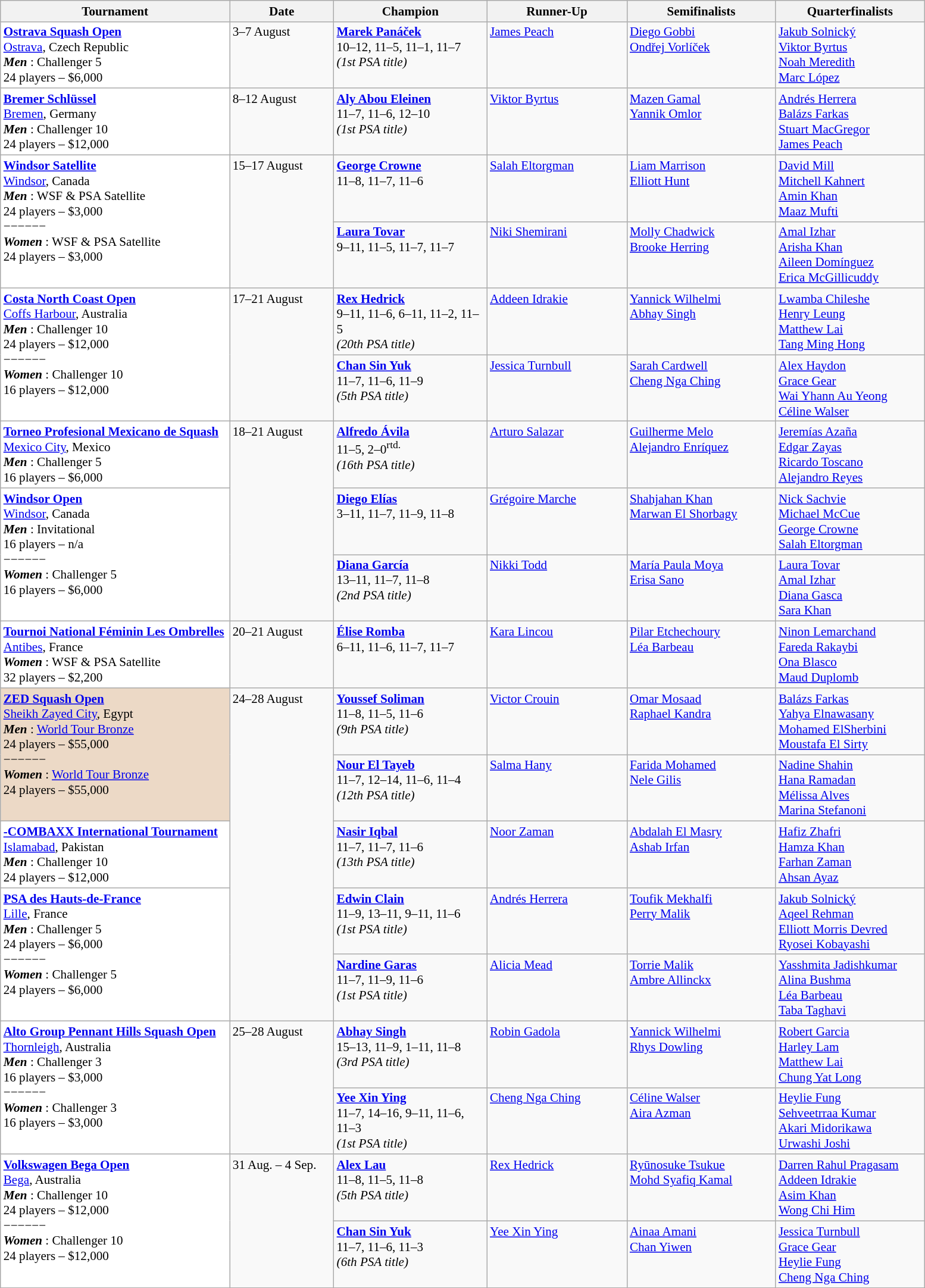<table class="wikitable" style="font-size:88%">
<tr>
<th width=250>Tournament</th>
<th width=110>Date</th>
<th width=165>Champion</th>
<th width=150>Runner-Up</th>
<th width=160>Semifinalists</th>
<th width=160>Quarterfinalists</th>
</tr>
<tr style="vertical-align:top">
<td style="background:#fff;"><strong><a href='#'>Ostrava Squash Open</a></strong><br> <a href='#'>Ostrava</a>, Czech Republic<br><strong> <em>Men</em> </strong>: Challenger 5<br>24 players – $6,000</td>
<td>3–7 August</td>
<td> <strong><a href='#'>Marek Panáček</a></strong><br>10–12, 11–5, 11–1, 11–7<br><em>(1st PSA title)</em></td>
<td> <a href='#'>James Peach</a></td>
<td> <a href='#'>Diego Gobbi</a><br> <a href='#'>Ondřej Vorlíček</a></td>
<td> <a href='#'>Jakub Solnický</a><br> <a href='#'>Viktor Byrtus</a><br> <a href='#'>Noah Meredith</a><br> <a href='#'>Marc López</a></td>
</tr>
<tr style="vertical-align:top">
<td style="background:#fff;"><strong><a href='#'>Bremer Schlüssel</a></strong><br> <a href='#'>Bremen</a>, Germany<br><strong> <em>Men</em> </strong>: Challenger 10<br>24 players – $12,000</td>
<td>8–12 August</td>
<td> <strong><a href='#'>Aly Abou Eleinen</a></strong><br>11–7, 11–6, 12–10<br><em>(1st PSA title)</em></td>
<td> <a href='#'>Viktor Byrtus</a></td>
<td> <a href='#'>Mazen Gamal</a><br> <a href='#'>Yannik Omlor</a></td>
<td> <a href='#'>Andrés Herrera</a><br> <a href='#'>Balázs Farkas</a><br> <a href='#'>Stuart MacGregor</a><br> <a href='#'>James Peach</a></td>
</tr>
<tr style="vertical-align:top">
<td rowspan=2 style="background:#fff;"><strong><a href='#'> Windsor Satellite</a></strong><br> <a href='#'>Windsor</a>, Canada<br><strong> <em>Men</em> </strong>: WSF & PSA Satellite<br>24 players – $3,000<br>−−−−−−<br><strong> <em>Women</em> </strong>: WSF & PSA Satellite<br>24 players – $3,000</td>
<td rowspan=2>15–17 August</td>
<td> <strong><a href='#'>George Crowne</a></strong><br>11–8, 11–7, 11–6</td>
<td> <a href='#'>Salah Eltorgman</a></td>
<td> <a href='#'>Liam Marrison</a><br> <a href='#'>Elliott Hunt</a></td>
<td> <a href='#'>David Mill</a><br> <a href='#'>Mitchell Kahnert</a><br> <a href='#'>Amin Khan</a><br> <a href='#'>Maaz Mufti</a></td>
</tr>
<tr style="vertical-align:top">
<td> <strong><a href='#'>Laura Tovar</a></strong><br>9–11, 11–5, 11–7, 11–7</td>
<td> <a href='#'>Niki Shemirani</a></td>
<td> <a href='#'>Molly Chadwick</a><br> <a href='#'>Brooke Herring</a></td>
<td> <a href='#'>Amal Izhar</a><br> <a href='#'>Arisha Khan</a><br> <a href='#'>Aileen Domínguez</a><br> <a href='#'>Erica McGillicuddy</a></td>
</tr>
<tr style="vertical-align:top">
<td rowspan=2 style="background:#fff;"><strong><a href='#'>Costa North Coast Open</a></strong><br> <a href='#'>Coffs Harbour</a>, Australia<br><strong> <em>Men</em> </strong>: Challenger 10<br>24 players – $12,000<br>−−−−−−<br><strong> <em>Women</em> </strong>: Challenger 10<br>16 players – $12,000</td>
<td rowspan=2>17–21 August</td>
<td> <strong><a href='#'>Rex Hedrick</a></strong><br>9–11, 11–6, 6–11, 11–2, 11–5<br><em>(20th PSA title)</em></td>
<td> <a href='#'>Addeen Idrakie</a></td>
<td> <a href='#'>Yannick Wilhelmi</a><br> <a href='#'>Abhay Singh</a></td>
<td> <a href='#'>Lwamba Chileshe</a><br> <a href='#'>Henry Leung</a><br> <a href='#'>Matthew Lai</a><br> <a href='#'>Tang Ming Hong</a></td>
</tr>
<tr style="vertical-align:top">
<td> <strong><a href='#'>Chan Sin Yuk</a></strong><br>11–7, 11–6, 11–9<br><em>(5th PSA title)</em></td>
<td> <a href='#'>Jessica Turnbull</a></td>
<td> <a href='#'>Sarah Cardwell</a><br> <a href='#'>Cheng Nga Ching</a></td>
<td> <a href='#'>Alex Haydon</a><br> <a href='#'>Grace Gear</a><br> <a href='#'>Wai Yhann Au Yeong</a><br> <a href='#'>Céline Walser</a></td>
</tr>
<tr style="vertical-align:top">
<td style="background:#fff;"><strong><a href='#'>Torneo Profesional Mexicano de Squash</a></strong><br> <a href='#'>Mexico City</a>, Mexico<br><strong> <em>Men</em> </strong>: Challenger 5<br>16 players – $6,000</td>
<td rowspan=3>18–21 August</td>
<td> <strong><a href='#'>Alfredo Ávila</a></strong><br>11–5, 2–0<sup>rtd.</sup><br><em>(16th PSA title)</em></td>
<td> <a href='#'>Arturo Salazar</a></td>
<td> <a href='#'>Guilherme Melo</a><br> <a href='#'>Alejandro Enríquez</a></td>
<td> <a href='#'>Jeremías Azaña</a><br> <a href='#'>Edgar Zayas</a><br> <a href='#'>Ricardo Toscano</a><br> <a href='#'>Alejandro Reyes</a></td>
</tr>
<tr style="vertical-align:top">
<td rowspan=2 style="background:#fff;"><strong><a href='#'> Windsor Open</a></strong><br> <a href='#'>Windsor</a>, Canada<br><strong> <em>Men</em> </strong>: Invitational<br>16 players – n/a<br>−−−−−−<br><strong> <em>Women</em> </strong>: Challenger 5<br>16 players – $6,000</td>
<td> <strong><a href='#'>Diego Elías</a></strong><br>3–11, 11–7, 11–9, 11–8</td>
<td> <a href='#'>Grégoire Marche</a></td>
<td> <a href='#'>Shahjahan Khan</a><br> <a href='#'>Marwan El Shorbagy</a></td>
<td> <a href='#'>Nick Sachvie</a><br> <a href='#'>Michael McCue</a><br> <a href='#'>George Crowne</a><br> <a href='#'>Salah Eltorgman</a></td>
</tr>
<tr style="vertical-align:top">
<td> <strong><a href='#'>Diana García</a></strong><br>13–11, 11–7, 11–8<br><em>(2nd PSA title)</em></td>
<td> <a href='#'>Nikki Todd</a></td>
<td> <a href='#'>María Paula Moya</a><br> <a href='#'>Erisa Sano</a></td>
<td> <a href='#'>Laura Tovar</a><br> <a href='#'>Amal Izhar</a><br> <a href='#'>Diana Gasca</a><br> <a href='#'>Sara Khan</a></td>
</tr>
<tr style="vertical-align:top">
<td style="background:#fff;"><strong><a href='#'>Tournoi National Féminin Les Ombrelles</a></strong><br> <a href='#'>Antibes</a>, France<br><strong> <em>Women</em> </strong>: WSF & PSA Satellite<br>32 players – $2,200</td>
<td>20–21 August</td>
<td> <strong><a href='#'>Élise Romba</a></strong><br>6–11, 11–6, 11–7, 11–7</td>
<td> <a href='#'>Kara Lincou</a></td>
<td> <a href='#'>Pilar Etchechoury</a><br> <a href='#'>Léa Barbeau</a></td>
<td> <a href='#'>Ninon Lemarchand</a><br> <a href='#'>Fareda Rakaybi</a><br> <a href='#'>Ona Blasco</a><br> <a href='#'>Maud Duplomb</a></td>
</tr>
<tr style="vertical-align:top">
<td rowspan=2 style="background:#ecd9c6;"><strong><a href='#'> ZED Squash Open</a></strong><br> <a href='#'>Sheikh Zayed City</a>, Egypt<br><strong> <em>Men</em> </strong>: <a href='#'>World Tour Bronze</a><br>24 players – $55,000<br>−−−−−−<br><strong> <em>Women</em> </strong>: <a href='#'>World Tour Bronze</a><br>24 players – $55,000</td>
<td rowspan=5>24–28 August</td>
<td> <strong><a href='#'>Youssef Soliman</a></strong><br>11–8, 11–5, 11–6<br><em>(9th PSA title)</em></td>
<td> <a href='#'>Victor Crouin</a></td>
<td> <a href='#'>Omar Mosaad</a><br> <a href='#'>Raphael Kandra</a></td>
<td> <a href='#'>Balázs Farkas</a><br> <a href='#'>Yahya Elnawasany</a><br> <a href='#'>Mohamed ElSherbini</a><br> <a href='#'>Moustafa El Sirty</a></td>
</tr>
<tr style="vertical-align:top">
<td> <strong><a href='#'>Nour El Tayeb</a></strong><br>11–7, 12–14, 11–6, 11–4<br><em>(12th PSA title)</em></td>
<td> <a href='#'>Salma Hany</a></td>
<td> <a href='#'>Farida Mohamed</a><br> <a href='#'>Nele Gilis</a></td>
<td> <a href='#'>Nadine Shahin</a><br> <a href='#'>Hana Ramadan</a><br> <a href='#'>Mélissa Alves</a><br> <a href='#'>Marina Stefanoni</a></td>
</tr>
<tr style="vertical-align:top">
<td style="background:#fff;"><strong><a href='#'>-COMBAXX International Tournament</a></strong><br> <a href='#'>Islamabad</a>, Pakistan<br><strong> <em>Men</em> </strong>: Challenger 10<br>24 players – $12,000</td>
<td> <strong><a href='#'>Nasir Iqbal</a></strong><br>11–7, 11–7, 11–6<br><em>(13th PSA title)</em></td>
<td> <a href='#'>Noor Zaman</a></td>
<td> <a href='#'>Abdalah El Masry</a><br> <a href='#'>Ashab Irfan</a></td>
<td> <a href='#'>Hafiz Zhafri</a><br> <a href='#'>Hamza Khan</a><br> <a href='#'>Farhan Zaman</a><br> <a href='#'>Ahsan Ayaz</a></td>
</tr>
<tr style="vertical-align:top">
<td rowspan=2 style="background:#fff;"><strong><a href='#'>PSA des Hauts-de-France</a></strong><br> <a href='#'>Lille</a>, France<br><strong> <em>Men</em> </strong>: Challenger 5<br>24 players – $6,000<br>−−−−−−<br><strong> <em>Women</em> </strong>: Challenger 5<br>24 players – $6,000</td>
<td> <strong><a href='#'>Edwin Clain</a></strong><br>11–9, 13–11, 9–11, 11–6<br><em>(1st PSA title)</em></td>
<td> <a href='#'>Andrés Herrera</a></td>
<td> <a href='#'>Toufik Mekhalfi</a><br> <a href='#'>Perry Malik</a></td>
<td> <a href='#'>Jakub Solnický</a><br> <a href='#'>Aqeel Rehman</a><br> <a href='#'>Elliott Morris Devred</a><br> <a href='#'>Ryosei Kobayashi</a></td>
</tr>
<tr style="vertical-align:top">
<td> <strong><a href='#'>Nardine Garas</a></strong><br>11–7, 11–9, 11–6<br><em>(1st PSA title)</em></td>
<td> <a href='#'>Alicia Mead</a></td>
<td> <a href='#'>Torrie Malik</a><br> <a href='#'>Ambre Allinckx</a></td>
<td> <a href='#'>Yasshmita Jadishkumar</a><br> <a href='#'>Alina Bushma</a><br> <a href='#'>Léa Barbeau</a><br> <a href='#'>Taba Taghavi</a></td>
</tr>
<tr style="vertical-align:top">
<td rowspan=2 style="background:#fff;"><strong><a href='#'>Alto Group Pennant Hills  Squash Open</a></strong><br> <a href='#'>Thornleigh</a>, Australia<br><strong> <em>Men</em> </strong>: Challenger 3<br>16 players – $3,000<br>−−−−−−<br><strong> <em>Women</em> </strong>: Challenger 3<br>16 players – $3,000</td>
<td rowspan=2>25–28 August</td>
<td> <strong><a href='#'>Abhay Singh</a></strong><br>15–13, 11–9, 1–11, 11–8<br><em>(3rd PSA title)</em></td>
<td> <a href='#'>Robin Gadola</a></td>
<td> <a href='#'>Yannick Wilhelmi</a><br> <a href='#'>Rhys Dowling</a></td>
<td> <a href='#'>Robert Garcia</a><br> <a href='#'>Harley Lam</a><br> <a href='#'>Matthew Lai</a><br> <a href='#'>Chung Yat Long</a></td>
</tr>
<tr style="vertical-align:top">
<td> <strong><a href='#'>Yee Xin Ying</a></strong><br>11–7, 14–16, 9–11, 11–6, 11–3<br><em>(1st PSA title)</em></td>
<td> <a href='#'>Cheng Nga Ching</a></td>
<td> <a href='#'>Céline Walser</a><br> <a href='#'>Aira Azman</a></td>
<td> <a href='#'>Heylie Fung</a><br> <a href='#'>Sehveetrraa Kumar</a><br> <a href='#'>Akari Midorikawa</a><br> <a href='#'>Urwashi Joshi</a></td>
</tr>
<tr style="vertical-align:top">
<td rowspan=2 style="background:#fff;"><strong><a href='#'>Volkswagen Bega Open</a></strong><br> <a href='#'>Bega</a>, Australia<br><strong> <em>Men</em> </strong>: Challenger 10<br>24 players – $12,000<br>−−−−−−<br><strong> <em>Women</em> </strong>: Challenger 10<br>24 players – $12,000</td>
<td rowspan=2>31 Aug. – 4 Sep.</td>
<td> <strong><a href='#'>Alex Lau</a></strong><br>11–8, 11–5, 11–8<br><em>(5th PSA title)</em></td>
<td> <a href='#'>Rex Hedrick</a></td>
<td> <a href='#'>Ryūnosuke Tsukue</a><br> <a href='#'>Mohd Syafiq Kamal</a></td>
<td> <a href='#'>Darren Rahul Pragasam</a><br> <a href='#'>Addeen Idrakie</a><br> <a href='#'>Asim Khan</a><br> <a href='#'>Wong Chi Him</a></td>
</tr>
<tr style="vertical-align:top">
<td> <strong><a href='#'>Chan Sin Yuk</a></strong><br>11–7, 11–6, 11–3<br><em>(6th PSA title)</em></td>
<td> <a href='#'>Yee Xin Ying</a></td>
<td> <a href='#'>Ainaa Amani</a><br> <a href='#'>Chan Yiwen</a></td>
<td> <a href='#'>Jessica Turnbull</a><br> <a href='#'>Grace Gear</a><br> <a href='#'>Heylie Fung</a><br> <a href='#'>Cheng Nga Ching</a></td>
</tr>
</table>
